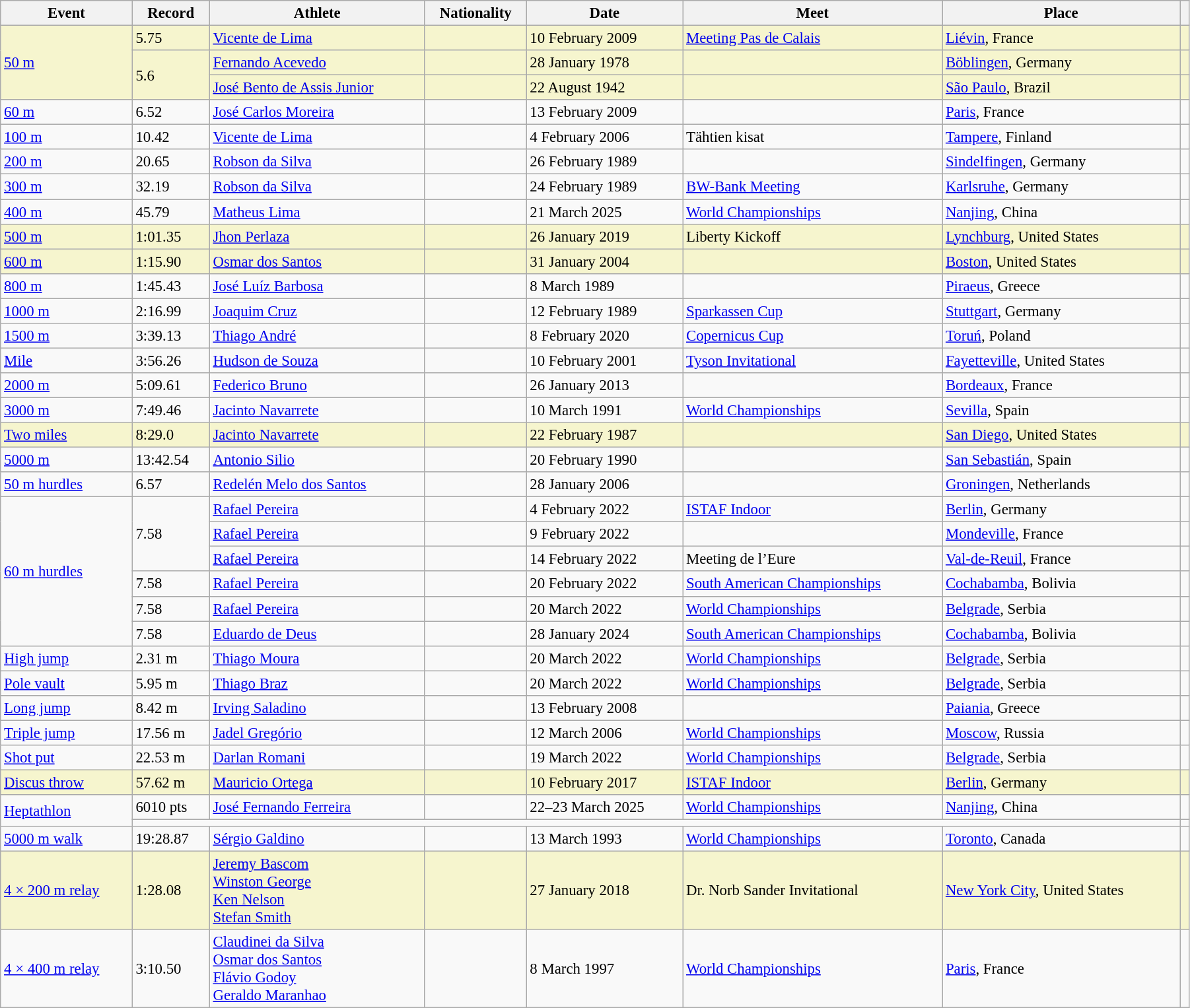<table class="wikitable" style="font-size:95%; width: 95%;">
<tr>
<th>Event</th>
<th>Record</th>
<th>Athlete</th>
<th>Nationality</th>
<th>Date</th>
<th>Meet</th>
<th>Place</th>
<th></th>
</tr>
<tr style="background:#f6F5CE;">
<td rowspan=3><a href='#'>50 m</a></td>
<td>5.75</td>
<td><a href='#'>Vicente de Lima</a></td>
<td></td>
<td>10 February 2009</td>
<td><a href='#'>Meeting Pas de Calais</a></td>
<td><a href='#'>Liévin</a>, France</td>
<td></td>
</tr>
<tr style="background:#f6F5CE;">
<td rowspan=2>5.6 </td>
<td><a href='#'>Fernando Acevedo</a></td>
<td></td>
<td>28 January 1978</td>
<td></td>
<td><a href='#'>Böblingen</a>, Germany</td>
<td></td>
</tr>
<tr style="background:#f6F5CE;">
<td><a href='#'>José Bento de Assis Junior</a></td>
<td></td>
<td>22 August 1942</td>
<td></td>
<td><a href='#'>São Paulo</a>, Brazil</td>
<td></td>
</tr>
<tr>
<td><a href='#'>60 m</a></td>
<td>6.52</td>
<td><a href='#'>José Carlos Moreira</a></td>
<td></td>
<td>13 February 2009</td>
<td></td>
<td><a href='#'>Paris</a>, France</td>
<td></td>
</tr>
<tr>
<td><a href='#'>100 m</a></td>
<td>10.42</td>
<td><a href='#'>Vicente de Lima</a></td>
<td></td>
<td>4 February 2006</td>
<td>Tähtien kisat</td>
<td><a href='#'>Tampere</a>, Finland</td>
<td></td>
</tr>
<tr>
<td><a href='#'>200 m</a></td>
<td>20.65</td>
<td><a href='#'>Robson da Silva</a></td>
<td></td>
<td>26 February 1989</td>
<td></td>
<td><a href='#'>Sindelfingen</a>, Germany</td>
<td></td>
</tr>
<tr>
<td><a href='#'>300 m</a></td>
<td>32.19</td>
<td><a href='#'>Robson da Silva</a></td>
<td></td>
<td>24 February 1989</td>
<td><a href='#'>BW-Bank Meeting</a></td>
<td><a href='#'>Karlsruhe</a>, Germany</td>
<td></td>
</tr>
<tr>
<td><a href='#'>400 m</a></td>
<td>45.79</td>
<td><a href='#'>Matheus Lima</a></td>
<td></td>
<td>21 March 2025</td>
<td><a href='#'>World Championships</a></td>
<td><a href='#'>Nanjing</a>, China</td>
<td></td>
</tr>
<tr style="background:#f6F5CE;">
<td><a href='#'>500 m</a></td>
<td>1:01.35</td>
<td><a href='#'>Jhon Perlaza</a></td>
<td></td>
<td>26 January 2019</td>
<td>Liberty Kickoff</td>
<td><a href='#'>Lynchburg</a>, United States</td>
<td></td>
</tr>
<tr style="background:#f6F5CE;">
<td><a href='#'>600 m</a></td>
<td>1:15.90</td>
<td><a href='#'>Osmar dos Santos</a></td>
<td></td>
<td>31 January 2004</td>
<td></td>
<td><a href='#'>Boston</a>, United States</td>
<td></td>
</tr>
<tr>
<td><a href='#'>800 m</a></td>
<td>1:45.43</td>
<td><a href='#'>José Luíz Barbosa</a></td>
<td></td>
<td>8 March 1989</td>
<td></td>
<td><a href='#'>Piraeus</a>, Greece</td>
<td></td>
</tr>
<tr>
<td><a href='#'>1000 m</a></td>
<td>2:16.99</td>
<td><a href='#'>Joaquim Cruz</a></td>
<td></td>
<td>12 February 1989</td>
<td><a href='#'>Sparkassen Cup</a></td>
<td><a href='#'>Stuttgart</a>, Germany</td>
<td></td>
</tr>
<tr>
<td><a href='#'>1500 m</a></td>
<td>3:39.13</td>
<td><a href='#'>Thiago André</a></td>
<td></td>
<td>8 February 2020</td>
<td><a href='#'>Copernicus Cup</a></td>
<td><a href='#'>Toruń</a>, Poland</td>
<td></td>
</tr>
<tr>
<td><a href='#'>Mile</a></td>
<td>3:56.26</td>
<td><a href='#'>Hudson de Souza</a></td>
<td></td>
<td>10 February 2001</td>
<td><a href='#'>Tyson Invitational</a></td>
<td><a href='#'>Fayetteville</a>, United States</td>
<td></td>
</tr>
<tr>
<td><a href='#'>2000 m</a></td>
<td>5:09.61</td>
<td><a href='#'>Federico Bruno</a></td>
<td></td>
<td>26 January 2013</td>
<td></td>
<td><a href='#'>Bordeaux</a>, France</td>
<td></td>
</tr>
<tr>
<td><a href='#'>3000 m</a></td>
<td>7:49.46</td>
<td><a href='#'>Jacinto Navarrete</a></td>
<td></td>
<td>10 March 1991</td>
<td><a href='#'>World Championships</a></td>
<td><a href='#'>Sevilla</a>, Spain</td>
<td></td>
</tr>
<tr style="background:#f6F5CE;">
<td><a href='#'>Two miles</a></td>
<td>8:29.0 </td>
<td><a href='#'>Jacinto Navarrete</a></td>
<td></td>
<td>22 February 1987</td>
<td></td>
<td><a href='#'>San Diego</a>, United States</td>
<td></td>
</tr>
<tr>
<td><a href='#'>5000 m</a></td>
<td>13:42.54</td>
<td><a href='#'>Antonio Silio</a></td>
<td></td>
<td>20 February 1990</td>
<td></td>
<td><a href='#'>San Sebastián</a>, Spain</td>
<td></td>
</tr>
<tr>
<td><a href='#'>50 m hurdles</a></td>
<td>6.57</td>
<td><a href='#'>Redelén Melo dos Santos</a></td>
<td></td>
<td>28 January 2006</td>
<td></td>
<td><a href='#'>Groningen</a>, Netherlands</td>
<td></td>
</tr>
<tr>
<td rowspan=6><a href='#'>60 m hurdles</a></td>
<td rowspan=3>7.58</td>
<td><a href='#'>Rafael Pereira</a></td>
<td></td>
<td>4 February 2022</td>
<td><a href='#'>ISTAF Indoor</a></td>
<td><a href='#'>Berlin</a>, Germany</td>
<td></td>
</tr>
<tr>
<td><a href='#'>Rafael Pereira</a></td>
<td></td>
<td>9 February 2022</td>
<td></td>
<td><a href='#'>Mondeville</a>, France</td>
<td></td>
</tr>
<tr>
<td><a href='#'>Rafael Pereira</a></td>
<td></td>
<td>14 February 2022</td>
<td>Meeting de l’Eure</td>
<td><a href='#'>Val-de-Reuil</a>, France</td>
<td></td>
</tr>
<tr>
<td>7.58 </td>
<td><a href='#'>Rafael Pereira</a></td>
<td></td>
<td>20 February 2022</td>
<td><a href='#'>South American Championships</a></td>
<td><a href='#'>Cochabamba</a>, Bolivia</td>
<td></td>
</tr>
<tr>
<td>7.58</td>
<td><a href='#'>Rafael Pereira</a></td>
<td></td>
<td>20 March 2022</td>
<td><a href='#'>World Championships</a></td>
<td><a href='#'>Belgrade</a>, Serbia</td>
<td></td>
</tr>
<tr>
<td>7.58 </td>
<td><a href='#'>Eduardo de Deus</a></td>
<td></td>
<td>28 January 2024</td>
<td><a href='#'>South American Championships</a></td>
<td><a href='#'>Cochabamba</a>, Bolivia</td>
<td></td>
</tr>
<tr>
<td><a href='#'>High jump</a></td>
<td>2.31 m</td>
<td><a href='#'>Thiago Moura</a></td>
<td></td>
<td>20 March 2022</td>
<td><a href='#'>World Championships</a></td>
<td><a href='#'>Belgrade</a>, Serbia</td>
<td></td>
</tr>
<tr>
<td><a href='#'>Pole vault</a></td>
<td>5.95 m</td>
<td><a href='#'>Thiago Braz</a></td>
<td></td>
<td>20 March 2022</td>
<td><a href='#'>World Championships</a></td>
<td><a href='#'>Belgrade</a>, Serbia</td>
<td></td>
</tr>
<tr>
<td><a href='#'>Long jump</a></td>
<td>8.42 m</td>
<td><a href='#'>Irving Saladino</a></td>
<td></td>
<td>13 February 2008</td>
<td></td>
<td><a href='#'>Paiania</a>, Greece</td>
<td></td>
</tr>
<tr>
<td><a href='#'>Triple jump</a></td>
<td>17.56 m</td>
<td><a href='#'>Jadel Gregório</a></td>
<td></td>
<td>12 March 2006</td>
<td><a href='#'>World Championships</a></td>
<td><a href='#'>Moscow</a>, Russia</td>
<td></td>
</tr>
<tr>
<td><a href='#'>Shot put</a></td>
<td>22.53 m</td>
<td><a href='#'>Darlan Romani</a></td>
<td></td>
<td>19 March 2022</td>
<td><a href='#'>World Championships</a></td>
<td><a href='#'>Belgrade</a>, Serbia</td>
<td></td>
</tr>
<tr style="background:#f6F5CE;">
<td><a href='#'>Discus throw</a></td>
<td>57.62 m</td>
<td><a href='#'>Mauricio Ortega</a></td>
<td></td>
<td>10 February 2017</td>
<td><a href='#'>ISTAF Indoor</a></td>
<td><a href='#'>Berlin</a>, Germany</td>
<td></td>
</tr>
<tr>
<td rowspan=2><a href='#'>Heptathlon</a></td>
<td>6010 pts</td>
<td><a href='#'>José Fernando Ferreira</a></td>
<td></td>
<td>22–23 March 2025</td>
<td><a href='#'>World Championships</a></td>
<td><a href='#'>Nanjing</a>, China</td>
<td></td>
</tr>
<tr>
<td colspan=6></td>
<td></td>
</tr>
<tr>
<td><a href='#'>5000 m walk</a></td>
<td>19:28.87</td>
<td><a href='#'>Sérgio Galdino</a></td>
<td></td>
<td>13 March 1993</td>
<td><a href='#'>World Championships</a></td>
<td><a href='#'>Toronto</a>, Canada</td>
<td></td>
</tr>
<tr style="background:#f6F5CE;">
<td><a href='#'>4 × 200 m relay</a></td>
<td>1:28.08</td>
<td><a href='#'>Jeremy Bascom</a><br><a href='#'>Winston George</a><br><a href='#'>Ken Nelson</a><br><a href='#'>Stefan Smith</a></td>
<td></td>
<td>27 January 2018</td>
<td>Dr. Norb Sander Invitational</td>
<td><a href='#'>New York City</a>, United States</td>
<td></td>
</tr>
<tr>
<td><a href='#'>4 × 400 m relay</a></td>
<td>3:10.50</td>
<td><a href='#'>Claudinei da Silva</a><br><a href='#'>Osmar dos Santos</a><br><a href='#'>Flávio Godoy</a><br><a href='#'>Geraldo Maranhao</a></td>
<td></td>
<td>8 March 1997</td>
<td><a href='#'>World Championships</a></td>
<td><a href='#'>Paris</a>, France</td>
<td></td>
</tr>
</table>
